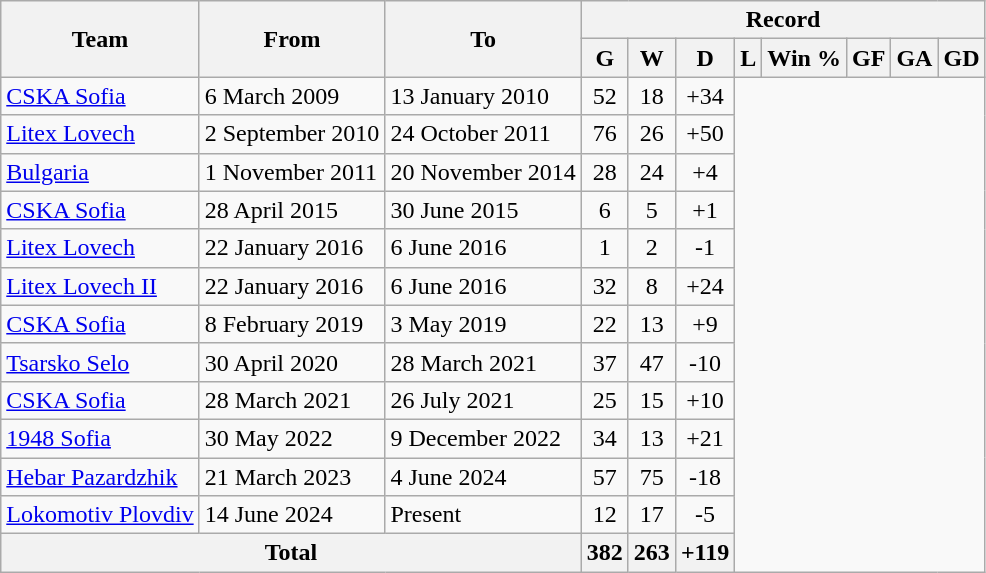<table class="wikitable" style="text-align: center">
<tr>
<th rowspan=2>Team</th>
<th rowspan=2>From</th>
<th rowspan=2>To</th>
<th colspan=8>Record</th>
</tr>
<tr>
<th>G</th>
<th>W</th>
<th>D</th>
<th>L</th>
<th>Win %</th>
<th>GF</th>
<th>GA</th>
<th>GD</th>
</tr>
<tr>
<td align=left><a href='#'>CSKA Sofia</a></td>
<td align=left>6 March 2009</td>
<td align=left>13 January 2010<br></td>
<td align=centre>52</td>
<td align=centre>18</td>
<td align=centre>+34</td>
</tr>
<tr>
<td align=left><a href='#'>Litex Lovech</a></td>
<td align=left>2 September 2010</td>
<td align=left>24 October 2011<br></td>
<td align=centre>76</td>
<td align=centre>26</td>
<td align=centre>+50</td>
</tr>
<tr>
<td align=left><a href='#'>Bulgaria</a></td>
<td align=left>1 November 2011</td>
<td align=left>20 November 2014<br></td>
<td align=centre>28</td>
<td align=centre>24</td>
<td align=centre>+4</td>
</tr>
<tr>
<td align=left><a href='#'>CSKA Sofia</a></td>
<td align=left>28 April 2015</td>
<td align=left>30 June 2015<br></td>
<td align=centre>6</td>
<td align=centre>5</td>
<td align=centre>+1</td>
</tr>
<tr>
<td align=left><a href='#'>Litex Lovech</a></td>
<td align=left>22 January 2016</td>
<td align=left>6 June 2016<br></td>
<td align=centre>1</td>
<td align=centre>2</td>
<td align=centre>-1</td>
</tr>
<tr>
<td align=left><a href='#'>Litex Lovech II</a></td>
<td align=left>22 January 2016</td>
<td align=left>6 June 2016<br></td>
<td align=centre>32</td>
<td align=centre>8</td>
<td align=centre>+24</td>
</tr>
<tr>
<td align=left><a href='#'>CSKA Sofia</a></td>
<td align=left>8 February 2019</td>
<td align=left>3 May 2019<br></td>
<td align=centre>22</td>
<td align=centre>13</td>
<td align=centre>+9</td>
</tr>
<tr>
<td align=left><a href='#'>Tsarsko Selo</a></td>
<td align=left>30 April 2020</td>
<td align=left>28 March 2021<br></td>
<td align=centre>37</td>
<td align=centre>47</td>
<td align=centre>-10</td>
</tr>
<tr>
<td align=left><a href='#'>CSKA Sofia</a></td>
<td align=left>28 March 2021</td>
<td align=left>26 July 2021<br></td>
<td align=centre>25</td>
<td align=centre>15</td>
<td align=centre>+10</td>
</tr>
<tr>
<td align=left><a href='#'>1948 Sofia</a></td>
<td align=left>30 May 2022</td>
<td align=left>9 December 2022<br></td>
<td align=centre>34</td>
<td align=centre>13</td>
<td align=centre>+21</td>
</tr>
<tr>
<td align=left><a href='#'>Hebar Pazardzhik</a></td>
<td align=left>21 March 2023</td>
<td align=left>4 June 2024<br></td>
<td align=centre>57</td>
<td align=centre>75</td>
<td align=centre>-18</td>
</tr>
<tr>
<td align=left><a href='#'>Lokomotiv Plovdiv</a></td>
<td align=left>14 June 2024</td>
<td align=left>Present<br></td>
<td align=centre>12</td>
<td align=centre>17</td>
<td align=centre>-5</td>
</tr>
<tr>
<th colspan=3>Total<br></th>
<th align=centre>382</th>
<th align=centre>263</th>
<th align=centre>+119</th>
</tr>
</table>
